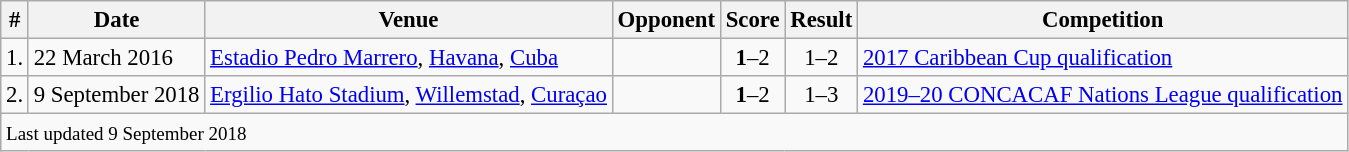<table class="wikitable" style="font-size:95%">
<tr>
<th>#</th>
<th>Date</th>
<th>Venue</th>
<th>Opponent</th>
<th>Score</th>
<th>Result</th>
<th>Competition</th>
</tr>
<tr>
<td>1.</td>
<td>22 March 2016</td>
<td><a href='#'>Estadio Pedro Marrero</a>, <a href='#'>Havana</a>, <a href='#'>Cuba</a></td>
<td></td>
<td align=center><strong>1</strong>–2</td>
<td align=center>1–2</td>
<td><a href='#'>2017 Caribbean Cup qualification</a></td>
</tr>
<tr>
<td>2.</td>
<td>9 September 2018</td>
<td><a href='#'>Ergilio Hato Stadium</a>, <a href='#'>Willemstad</a>, <a href='#'>Curaçao</a></td>
<td></td>
<td align=center><strong>1</strong>–2</td>
<td align=center>1–3</td>
<td><a href='#'>2019–20 CONCACAF Nations League qualification</a></td>
</tr>
<tr>
<td colspan="7"><small>Last updated 9 September 2018</small></td>
</tr>
</table>
